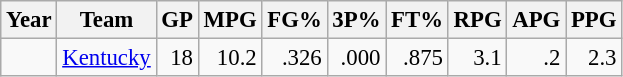<table class="wikitable sortable" style="font-size:95%; text-align:right;">
<tr>
<th>Year</th>
<th>Team</th>
<th>GP</th>
<th>MPG</th>
<th>FG%</th>
<th>3P%</th>
<th>FT%</th>
<th>RPG</th>
<th>APG</th>
<th>PPG</th>
</tr>
<tr>
<td style="text-align:left;"></td>
<td style="text-align:left;"><a href='#'>Kentucky</a></td>
<td>18</td>
<td>10.2</td>
<td>.326</td>
<td>.000</td>
<td>.875</td>
<td>3.1</td>
<td>.2</td>
<td>2.3</td>
</tr>
</table>
